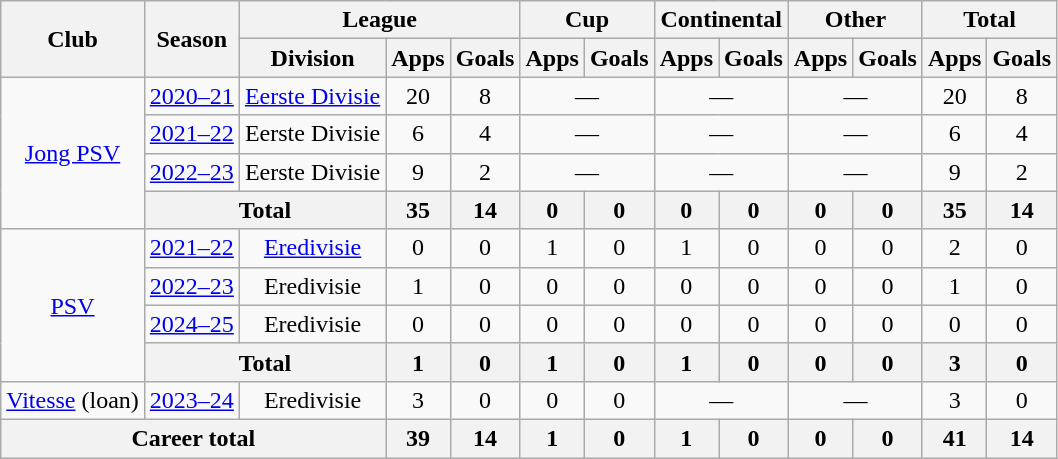<table class="wikitable" Style="text-align: center">
<tr>
<th rowspan="2">Club</th>
<th rowspan="2">Season</th>
<th colspan="3">League</th>
<th colspan="2">Cup</th>
<th colspan="2">Continental</th>
<th colspan="2">Other</th>
<th colspan="2">Total</th>
</tr>
<tr>
<th>Division</th>
<th>Apps</th>
<th>Goals</th>
<th>Apps</th>
<th>Goals</th>
<th>Apps</th>
<th>Goals</th>
<th>Apps</th>
<th>Goals</th>
<th>Apps</th>
<th>Goals</th>
</tr>
<tr>
<td rowspan="4"><a href='#'>Jong PSV</a></td>
<td><a href='#'>2020–21</a></td>
<td><a href='#'>Eerste Divisie</a></td>
<td>20</td>
<td>8</td>
<td colspan="2">—</td>
<td colspan="2">—</td>
<td colspan="2">—</td>
<td>20</td>
<td>8</td>
</tr>
<tr>
<td><a href='#'>2021–22</a></td>
<td>Eerste Divisie</td>
<td>6</td>
<td>4</td>
<td colspan="2">—</td>
<td colspan="2">—</td>
<td colspan="2">—</td>
<td>6</td>
<td>4</td>
</tr>
<tr>
<td><a href='#'>2022–23</a></td>
<td>Eerste Divisie</td>
<td>9</td>
<td>2</td>
<td colspan="2">—</td>
<td colspan="2">—</td>
<td colspan="2">—</td>
<td>9</td>
<td>2</td>
</tr>
<tr>
<th colspan="2">Total</th>
<th>35</th>
<th>14</th>
<th>0</th>
<th>0</th>
<th>0</th>
<th>0</th>
<th>0</th>
<th>0</th>
<th>35</th>
<th>14</th>
</tr>
<tr>
<td rowspan="4"><a href='#'>PSV</a></td>
<td><a href='#'>2021–22</a></td>
<td><a href='#'>Eredivisie</a></td>
<td>0</td>
<td>0</td>
<td>1</td>
<td>0</td>
<td>1</td>
<td>0</td>
<td>0</td>
<td>0</td>
<td>2</td>
<td>0</td>
</tr>
<tr>
<td><a href='#'>2022–23</a></td>
<td>Eredivisie</td>
<td>1</td>
<td>0</td>
<td>0</td>
<td>0</td>
<td>0</td>
<td>0</td>
<td>0</td>
<td>0</td>
<td>1</td>
<td>0</td>
</tr>
<tr>
<td><a href='#'>2024–25</a></td>
<td>Eredivisie</td>
<td>0</td>
<td>0</td>
<td>0</td>
<td>0</td>
<td>0</td>
<td>0</td>
<td>0</td>
<td>0</td>
<td>0</td>
<td>0</td>
</tr>
<tr>
<th colspan="2">Total</th>
<th>1</th>
<th>0</th>
<th>1</th>
<th>0</th>
<th>1</th>
<th>0</th>
<th>0</th>
<th>0</th>
<th>3</th>
<th>0</th>
</tr>
<tr>
<td><a href='#'>Vitesse</a> (loan)</td>
<td><a href='#'>2023–24</a></td>
<td>Eredivisie</td>
<td>3</td>
<td>0</td>
<td>0</td>
<td>0</td>
<td colspan="2">—</td>
<td colspan="2">—</td>
<td>3</td>
<td>0</td>
</tr>
<tr>
<th colspan="3">Career total</th>
<th>39</th>
<th>14</th>
<th>1</th>
<th>0</th>
<th>1</th>
<th>0</th>
<th>0</th>
<th>0</th>
<th>41</th>
<th>14</th>
</tr>
</table>
